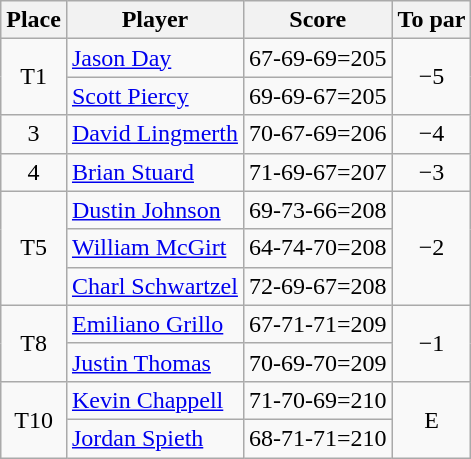<table class="wikitable">
<tr>
<th>Place</th>
<th>Player</th>
<th>Score</th>
<th>To par</th>
</tr>
<tr>
<td rowspan=2 align=center>T1</td>
<td> <a href='#'>Jason Day</a></td>
<td>67-69-69=205</td>
<td rowspan=2 align=center>−5</td>
</tr>
<tr>
<td> <a href='#'>Scott Piercy</a></td>
<td>69-69-67=205</td>
</tr>
<tr>
<td align=center>3</td>
<td> <a href='#'>David Lingmerth</a></td>
<td>70-67-69=206</td>
<td align=center>−4</td>
</tr>
<tr>
<td align=center>4</td>
<td> <a href='#'>Brian Stuard</a></td>
<td>71-69-67=207</td>
<td align=center>−3</td>
</tr>
<tr>
<td rowspan=3 align=center>T5</td>
<td> <a href='#'>Dustin Johnson</a></td>
<td>69-73-66=208</td>
<td rowspan=3 align=center>−2</td>
</tr>
<tr>
<td> <a href='#'>William McGirt</a></td>
<td>64-74-70=208</td>
</tr>
<tr>
<td> <a href='#'>Charl Schwartzel</a></td>
<td>72-69-67=208</td>
</tr>
<tr>
<td rowspan=2 align=center>T8</td>
<td> <a href='#'>Emiliano Grillo</a></td>
<td>67-71-71=209</td>
<td rowspan=2 align=center>−1</td>
</tr>
<tr>
<td> <a href='#'>Justin Thomas</a></td>
<td>70-69-70=209</td>
</tr>
<tr>
<td rowspan=2 align=center>T10</td>
<td> <a href='#'>Kevin Chappell</a></td>
<td>71-70-69=210</td>
<td rowspan=2 align=center>E</td>
</tr>
<tr>
<td> <a href='#'>Jordan Spieth</a></td>
<td>68-71-71=210</td>
</tr>
</table>
